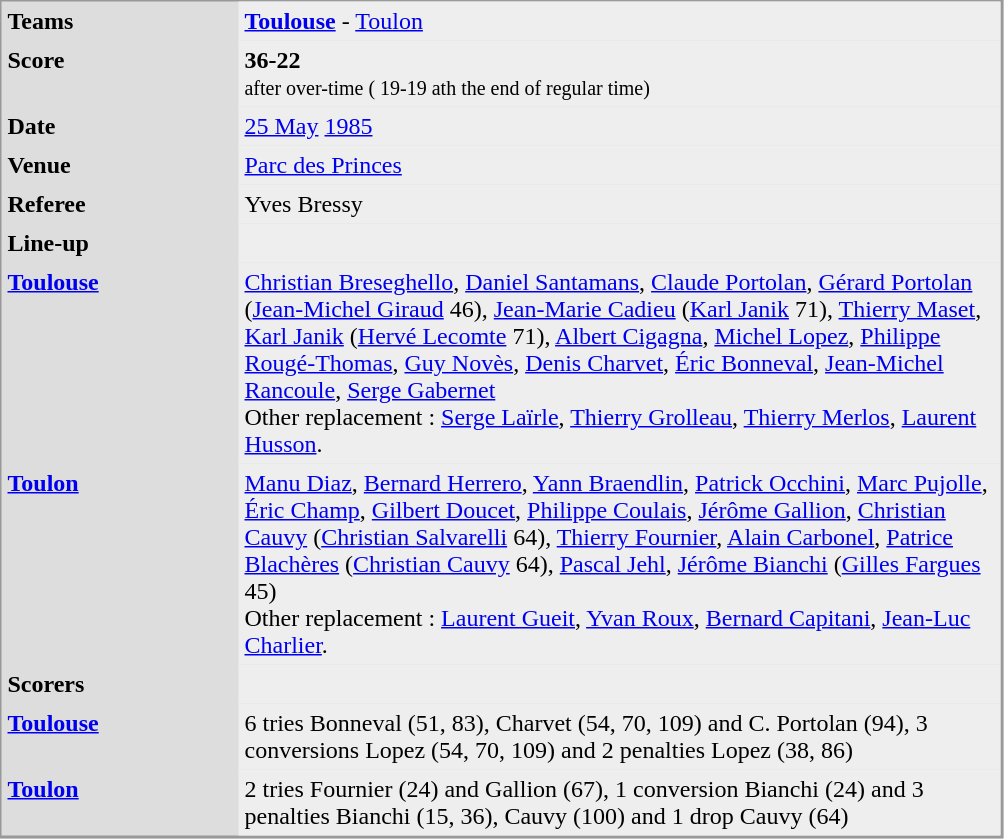<table align="left" cellpadding="4" cellspacing="0"  style="margin: 0 0 0 0; border: 1px solid #999; border-right-width: 2px; border-bottom-width: 2px; background-color: #DDDDDD">
<tr>
<td width="150" valign="top"><strong>Teams</strong></td>
<td width="500" bgcolor=#EEEEEE><strong><a href='#'>Toulouse</a> </strong> - <a href='#'>Toulon</a></td>
</tr>
<tr>
<td valign="top"><strong>Score</strong></td>
<td bgcolor=#EEEEEE><strong>36-22</strong> <br> <small>  after over-time ( 19-19 ath the end of regular time) </small></td>
</tr>
<tr>
<td valign="top"><strong>Date</strong></td>
<td bgcolor=#EEEEEE><a href='#'>25 May</a> <a href='#'>1985</a></td>
</tr>
<tr>
<td valign="top"><strong>Venue</strong></td>
<td bgcolor=#EEEEEE><a href='#'>Parc des Princes</a></td>
</tr>
<tr>
<td valign="top"><strong>Referee</strong></td>
<td bgcolor=#EEEEEE>Yves Bressy</td>
</tr>
<tr>
<td valign="top"><strong>Line-up</strong></td>
<td bgcolor=#EEEEEE></td>
</tr>
<tr>
<td valign="top"><strong> <a href='#'>Toulouse</a> </strong></td>
<td bgcolor=#EEEEEE><a href='#'>Christian Breseghello</a>, <a href='#'>Daniel Santamans</a>, <a href='#'>Claude Portolan</a>, <a href='#'>Gérard Portolan</a> (<a href='#'>Jean-Michel Giraud</a> 46), <a href='#'>Jean-Marie Cadieu</a> (<a href='#'>Karl Janik</a> 71), <a href='#'>Thierry Maset</a>, <a href='#'>Karl Janik</a> (<a href='#'>Hervé Lecomte</a> 71), <a href='#'>Albert Cigagna</a>, <a href='#'>Michel Lopez</a>, <a href='#'>Philippe Rougé-Thomas</a>, <a href='#'>Guy Novès</a>, <a href='#'>Denis Charvet</a>, <a href='#'>Éric Bonneval</a>, <a href='#'>Jean-Michel Rancoule</a>, <a href='#'>Serge Gabernet</a> <br>Other replacement : <a href='#'>Serge Laïrle</a>, <a href='#'>Thierry Grolleau</a>, <a href='#'>Thierry Merlos</a>, <a href='#'>Laurent Husson</a>.</td>
</tr>
<tr>
<td valign="top"><strong><a href='#'>Toulon</a></strong></td>
<td bgcolor=#EEEEEE><a href='#'>Manu Diaz</a>, <a href='#'>Bernard Herrero</a>, <a href='#'>Yann Braendlin</a>, <a href='#'>Patrick Occhini</a>, <a href='#'>Marc Pujolle</a>, <a href='#'>Éric Champ</a>, <a href='#'>Gilbert Doucet</a>, <a href='#'>Philippe Coulais</a>, <a href='#'>Jérôme Gallion</a>, <a href='#'>Christian Cauvy</a> (<a href='#'>Christian Salvarelli</a> 64), <a href='#'>Thierry Fournier</a>, <a href='#'>Alain Carbonel</a>, <a href='#'>Patrice Blachères</a> (<a href='#'>Christian Cauvy</a> 64), <a href='#'>Pascal Jehl</a>, <a href='#'>Jérôme Bianchi</a> (<a href='#'>Gilles Fargues</a> 45) <br>Other replacement : <a href='#'>Laurent Gueit</a>, <a href='#'>Yvan Roux</a>, <a href='#'>Bernard Capitani</a>, <a href='#'>Jean-Luc Charlier</a>.</td>
</tr>
<tr>
<td valign="top"><strong>Scorers</strong></td>
<td bgcolor=#EEEEEE></td>
</tr>
<tr>
<td valign="top"><strong> <a href='#'>Toulouse</a> </strong></td>
<td bgcolor=#EEEEEE>6 tries Bonneval (51, 83), Charvet (54, 70, 109) and C. Portolan (94), 3 conversions Lopez (54, 70, 109) and 2 penalties Lopez (38, 86)</td>
</tr>
<tr>
<td valign="top"><strong><a href='#'>Toulon</a></strong></td>
<td bgcolor=#EEEEEE>2 tries Fournier (24) and Gallion (67), 1 conversion Bianchi (24) and 3 penalties Bianchi (15, 36), Cauvy (100) and 1 drop Cauvy (64)</td>
</tr>
</table>
